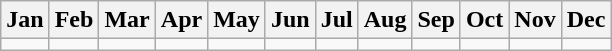<table class="wikitable">
<tr>
<th>Jan</th>
<th>Feb</th>
<th>Mar</th>
<th>Apr</th>
<th>May</th>
<th>Jun</th>
<th>Jul</th>
<th>Aug</th>
<th>Sep</th>
<th>Oct</th>
<th>Nov</th>
<th>Dec</th>
</tr>
<tr>
<td></td>
<td></td>
<td></td>
<td></td>
<td></td>
<td></td>
<td></td>
<td></td>
<td></td>
<td></td>
<td></td>
<td></td>
</tr>
</table>
